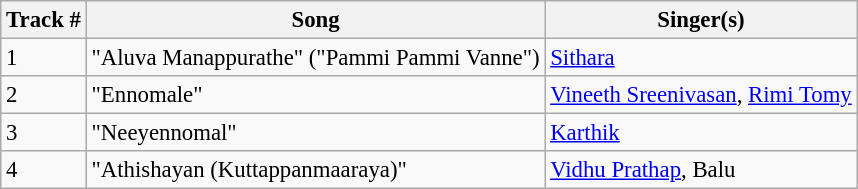<table class="wikitable" style="font-size:95%;">
<tr>
<th>Track #</th>
<th>Song</th>
<th>Singer(s)</th>
</tr>
<tr>
<td>1</td>
<td>"Aluva Manappurathe" ("Pammi Pammi Vanne")</td>
<td><a href='#'>Sithara</a></td>
</tr>
<tr>
<td>2</td>
<td>"Ennomale"</td>
<td><a href='#'>Vineeth Sreenivasan</a>, <a href='#'>Rimi Tomy</a></td>
</tr>
<tr>
<td>3</td>
<td>"Neeyennomal"</td>
<td><a href='#'>Karthik</a></td>
</tr>
<tr>
<td>4</td>
<td>"Athishayan (Kuttappanmaaraya)"</td>
<td><a href='#'>Vidhu Prathap</a>, Balu</td>
</tr>
</table>
